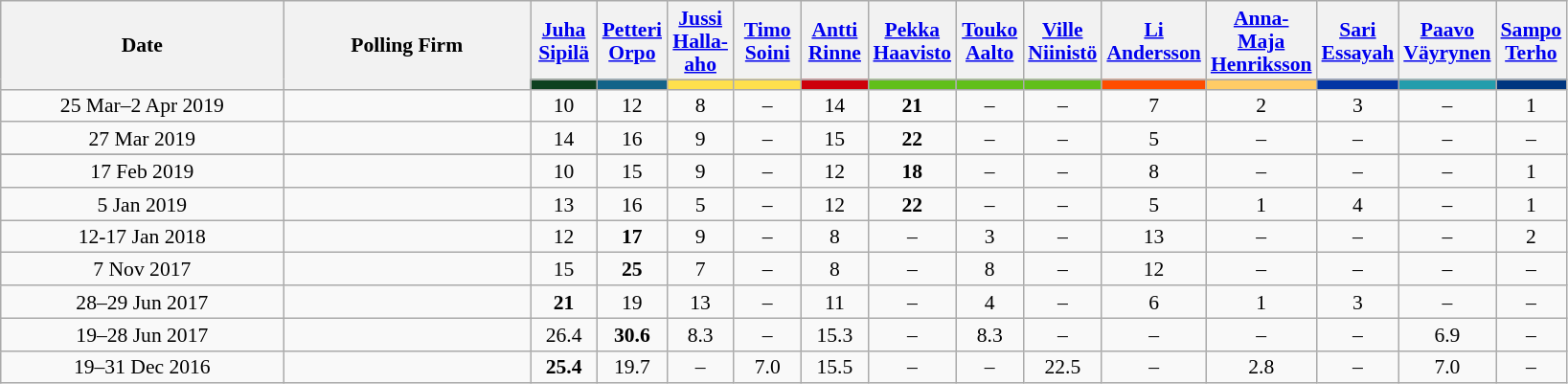<table class="wikitable sortable" style="text-align:center; font-size:90%; line-height:16px;">
<tr style="height:42px;">
<th style="width:190px;" rowspan="2">Date</th>
<th style="width:165px;" rowspan="2">Polling Firm</th>
<th><a href='#'>Juha Sipilä</a></th>
<th><a href='#'>Petteri Orpo</a></th>
<th><a href='#'>Jussi Halla-aho</a></th>
<th><a href='#'>Timo Soini</a></th>
<th><a href='#'>Antti Rinne</a></th>
<th><a href='#'>Pekka Haavisto</a></th>
<th><a href='#'>Touko Aalto</a></th>
<th><a href='#'>Ville Niinistö</a></th>
<th><a href='#'>Li Andersson</a></th>
<th><a href='#'>Anna-Maja Henriksson</a></th>
<th><a href='#'>Sari Essayah</a></th>
<th><a href='#'>Paavo Väyrynen</a></th>
<th><a href='#'>Sampo Terho</a></th>
</tr>
<tr>
<th style="background:#0E4120; width:40px;"></th>
<th style="background:#136389; width:40px;"></th>
<th style="background:#FEE04D; width:40px;"></th>
<th style="background:#FEE04D; width:40px;"></th>
<th style="background:#CD000a; width:40px;"></th>
<th style="background:#61BF1A; width:40px;"></th>
<th style="background:#61BF1A; width:40px;"></th>
<th style="background:#61BF1A; width:40px;"></th>
<th style="background:#FF4D00; width:40px;"></th>
<th style="background:#FFCC66; width:40px;"></th>
<th style="background:#0235A4; width:40px;"></th>
<th style="background:#239DAC; width:40px;"></th>
<th style="background:#003680; width:40px;"></th>
</tr>
<tr>
<td data-sort-value="2018-04-02">25 Mar–2 Apr 2019</td>
<td></td>
<td>10</td>
<td>12</td>
<td>8</td>
<td>–</td>
<td>14</td>
<td><strong>21</strong></td>
<td>–</td>
<td>–</td>
<td>7</td>
<td>2</td>
<td>3</td>
<td>–</td>
<td>1</td>
</tr>
<tr>
<td data-sort-value="2018-03-27">27 Mar 2019</td>
<td></td>
<td>14</td>
<td>16</td>
<td>9</td>
<td>–</td>
<td>15</td>
<td><strong>22</strong></td>
<td>–</td>
<td>–</td>
<td>5</td>
<td>–</td>
<td>–</td>
<td>–</td>
<td>–</td>
</tr>
<tr>
</tr>
<tr>
<td data-sort-value="2018-02-17">17 Feb 2019</td>
<td></td>
<td>10</td>
<td>15</td>
<td>9</td>
<td>–</td>
<td>12</td>
<td><strong>18</strong></td>
<td>–</td>
<td>–</td>
<td>8</td>
<td>–</td>
<td>–</td>
<td>–</td>
<td>1</td>
</tr>
<tr>
<td data-sort-value="2018-01-05">5 Jan 2019</td>
<td></td>
<td>13</td>
<td>16</td>
<td>5</td>
<td>–</td>
<td>12</td>
<td><strong>22</strong></td>
<td>–</td>
<td>–</td>
<td>5</td>
<td>1</td>
<td>4</td>
<td>–</td>
<td>1</td>
</tr>
<tr>
<td data-sort-value="2018-01-31">12-17 Jan 2018</td>
<td></td>
<td>12</td>
<td><strong>17</strong></td>
<td>9</td>
<td>–</td>
<td>8</td>
<td>–</td>
<td>3</td>
<td>–</td>
<td>13</td>
<td>–</td>
<td>–</td>
<td>–</td>
<td>2</td>
</tr>
<tr>
<td data-sort-value="2017-11-07">7 Nov 2017</td>
<td></td>
<td>15</td>
<td><strong>25</strong></td>
<td>7</td>
<td>–</td>
<td>8</td>
<td>–</td>
<td>8</td>
<td>–</td>
<td>12</td>
<td>–</td>
<td>–</td>
<td>–</td>
<td>–</td>
</tr>
<tr>
<td data-sort-value="2017-06-29">28–29 Jun 2017</td>
<td></td>
<td><strong>21</strong></td>
<td>19</td>
<td>13</td>
<td>–</td>
<td>11</td>
<td>–</td>
<td>4</td>
<td>–</td>
<td>6</td>
<td>1</td>
<td>3</td>
<td>–</td>
<td>–</td>
</tr>
<tr>
<td data-sort-value="2017-06-28">19–28 Jun 2017</td>
<td></td>
<td>26.4</td>
<td><strong>30.6</strong></td>
<td>8.3</td>
<td>–</td>
<td>15.3</td>
<td>–</td>
<td>8.3</td>
<td>–</td>
<td>–</td>
<td>–</td>
<td>–</td>
<td>6.9</td>
<td>–</td>
</tr>
<tr>
<td data-sort-value="2016-12-19">19–31 Dec 2016</td>
<td></td>
<td><strong>25.4</strong></td>
<td>19.7</td>
<td>–</td>
<td>7.0</td>
<td>15.5</td>
<td>–</td>
<td>–</td>
<td>22.5</td>
<td>–</td>
<td>2.8</td>
<td>–</td>
<td>7.0</td>
<td>–</td>
</tr>
</table>
